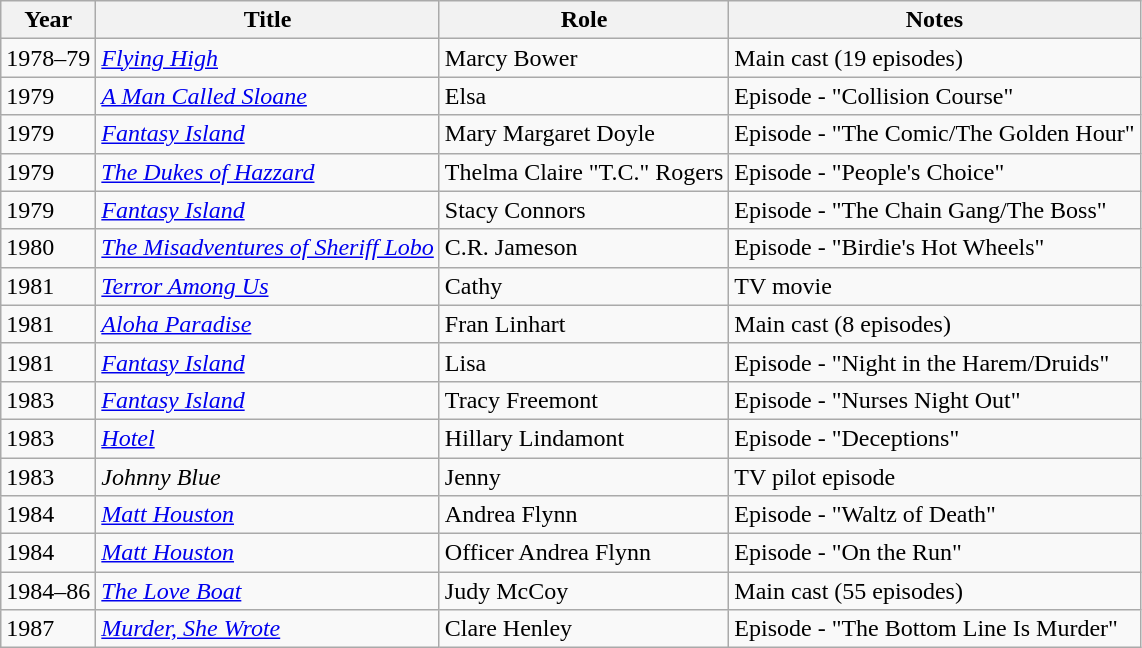<table class="wikitable sortable">
<tr>
<th>Year</th>
<th>Title</th>
<th>Role</th>
<th class="unsortable">Notes</th>
</tr>
<tr>
<td>1978–79</td>
<td><em><a href='#'>Flying High</a></em></td>
<td>Marcy Bower</td>
<td>Main cast (19 episodes)</td>
</tr>
<tr>
<td>1979</td>
<td><em><a href='#'>A Man Called Sloane</a></em></td>
<td>Elsa</td>
<td>Episode - "Collision Course"</td>
</tr>
<tr>
<td>1979</td>
<td><em><a href='#'>Fantasy Island</a></em></td>
<td>Mary Margaret Doyle</td>
<td>Episode - "The Comic/The Golden Hour"</td>
</tr>
<tr>
<td>1979</td>
<td><em><a href='#'>The Dukes of Hazzard</a></em></td>
<td>Thelma Claire "T.C." Rogers</td>
<td>Episode - "People's Choice"</td>
</tr>
<tr>
<td>1979</td>
<td><em><a href='#'>Fantasy Island</a></em></td>
<td>Stacy Connors</td>
<td>Episode - "The Chain Gang/The Boss"</td>
</tr>
<tr>
<td>1980</td>
<td><em><a href='#'>The Misadventures of Sheriff Lobo</a></em></td>
<td>C.R. Jameson</td>
<td>Episode - "Birdie's Hot Wheels"</td>
</tr>
<tr>
<td>1981</td>
<td><em><a href='#'>Terror Among Us</a></em></td>
<td>Cathy</td>
<td>TV movie</td>
</tr>
<tr>
<td>1981</td>
<td><em><a href='#'>Aloha Paradise</a></em></td>
<td>Fran Linhart</td>
<td>Main cast (8 episodes)</td>
</tr>
<tr>
<td>1981</td>
<td><em><a href='#'>Fantasy Island</a></em></td>
<td>Lisa</td>
<td>Episode - "Night in the Harem/Druids"</td>
</tr>
<tr>
<td>1983</td>
<td><em><a href='#'>Fantasy Island</a></em></td>
<td>Tracy Freemont</td>
<td>Episode - "Nurses Night Out"</td>
</tr>
<tr>
<td>1983</td>
<td><em><a href='#'>Hotel</a></em></td>
<td>Hillary Lindamont</td>
<td>Episode - "Deceptions"</td>
</tr>
<tr>
<td>1983</td>
<td><em>Johnny Blue</em></td>
<td>Jenny</td>
<td>TV pilot episode</td>
</tr>
<tr>
<td>1984</td>
<td><em><a href='#'>Matt Houston</a></em></td>
<td>Andrea Flynn</td>
<td>Episode - "Waltz of Death"</td>
</tr>
<tr>
<td>1984</td>
<td><em><a href='#'>Matt Houston</a></em></td>
<td>Officer Andrea Flynn</td>
<td>Episode - "On the Run"</td>
</tr>
<tr>
<td>1984–86</td>
<td><em><a href='#'>The Love Boat</a></em></td>
<td>Judy McCoy</td>
<td>Main cast (55 episodes)</td>
</tr>
<tr>
<td>1987</td>
<td><em><a href='#'>Murder, She Wrote</a></em></td>
<td>Clare Henley</td>
<td>Episode - "The Bottom Line Is Murder"</td>
</tr>
</table>
